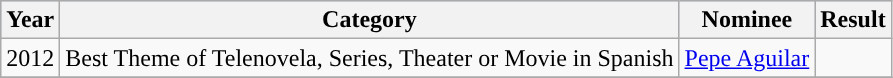<table class="wikitable">
<tr style="background:#b0c4de;">
<th>Year</th>
<th>Category</th>
<th>Nominee</th>
<th>Result</th>
</tr>
<tr>
<td>2012</td>
<td>Best Theme of Telenovela, Series, Theater or Movie in Spanish</td>
<td><a href='#'>Pepe Aguilar</a></td>
<td></td>
</tr>
<tr>
</tr>
</table>
